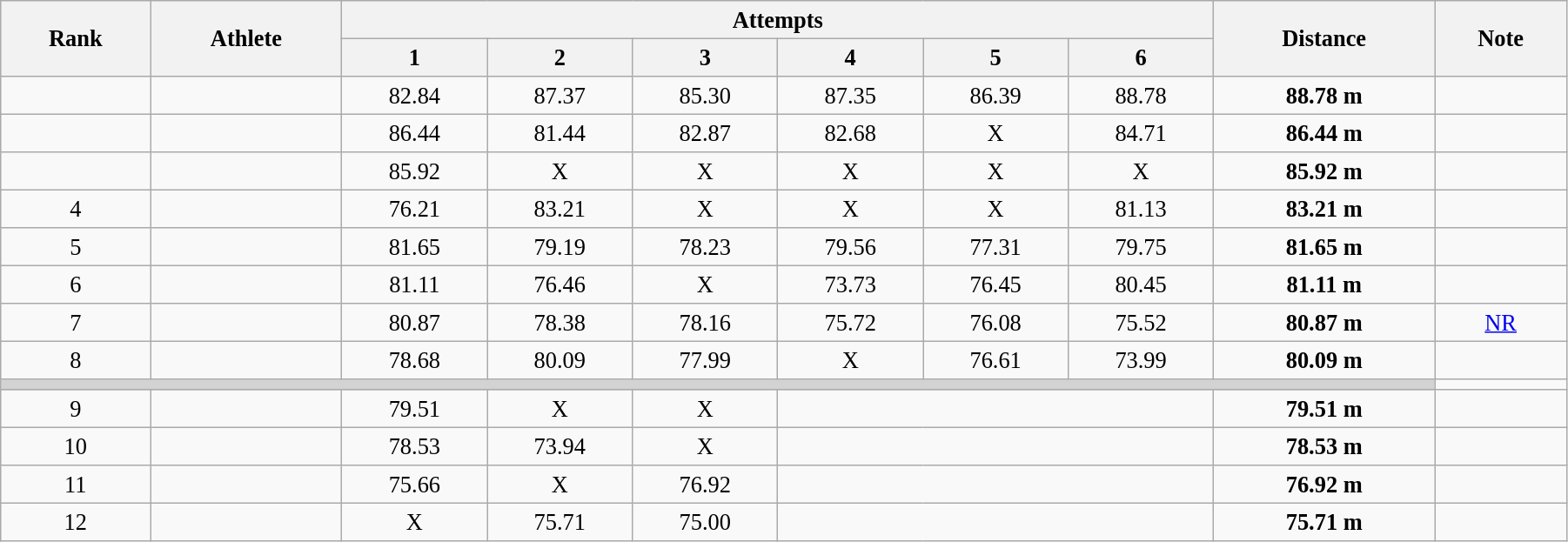<table class="wikitable" style=" text-align:center; font-size:110%;" width="95%">
<tr>
<th rowspan="2">Rank</th>
<th rowspan="2">Athlete</th>
<th colspan="6">Attempts</th>
<th rowspan="2">Distance</th>
<th rowspan="2">Note</th>
</tr>
<tr>
<th>1</th>
<th>2</th>
<th>3</th>
<th>4</th>
<th>5</th>
<th>6</th>
</tr>
<tr>
<td></td>
<td align=left></td>
<td>82.84</td>
<td>87.37</td>
<td>85.30</td>
<td>87.35</td>
<td>86.39</td>
<td>88.78</td>
<td><strong>88.78 m </strong></td>
<td></td>
</tr>
<tr>
<td></td>
<td align=left></td>
<td>86.44</td>
<td>81.44</td>
<td>82.87</td>
<td>82.68</td>
<td>X</td>
<td>84.71</td>
<td><strong>86.44 m </strong></td>
<td></td>
</tr>
<tr>
<td></td>
<td align=left></td>
<td>85.92</td>
<td>X</td>
<td>X</td>
<td>X</td>
<td>X</td>
<td>X</td>
<td><strong>85.92 m </strong></td>
<td></td>
</tr>
<tr>
<td>4</td>
<td align=left></td>
<td>76.21</td>
<td>83.21</td>
<td>X</td>
<td>X</td>
<td>X</td>
<td>81.13</td>
<td><strong>83.21 m </strong></td>
<td></td>
</tr>
<tr>
<td>5</td>
<td align=left></td>
<td>81.65</td>
<td>79.19</td>
<td>78.23</td>
<td>79.56</td>
<td>77.31</td>
<td>79.75</td>
<td><strong>81.65 m </strong></td>
<td></td>
</tr>
<tr>
<td>6</td>
<td align=left></td>
<td>81.11</td>
<td>76.46</td>
<td>X</td>
<td>73.73</td>
<td>76.45</td>
<td>80.45</td>
<td><strong>81.11 m </strong></td>
<td></td>
</tr>
<tr>
<td>7</td>
<td align=left></td>
<td>80.87</td>
<td>78.38</td>
<td>78.16</td>
<td>75.72</td>
<td>76.08</td>
<td>75.52</td>
<td><strong>80.87 m </strong></td>
<td><a href='#'>NR</a></td>
</tr>
<tr>
<td>8</td>
<td align=left></td>
<td>78.68</td>
<td>80.09</td>
<td>77.99</td>
<td>X</td>
<td>76.61</td>
<td>73.99</td>
<td><strong>80.09 m </strong></td>
<td></td>
</tr>
<tr>
<td colspan=9 bgcolor=lightgray></td>
</tr>
<tr>
<td>9</td>
<td align=left></td>
<td>79.51</td>
<td>X</td>
<td>X</td>
<td colspan=3></td>
<td><strong>79.51 m </strong></td>
<td></td>
</tr>
<tr>
<td>10</td>
<td align=left></td>
<td>78.53</td>
<td>73.94</td>
<td>X</td>
<td colspan=3></td>
<td><strong>78.53 m  </strong></td>
<td></td>
</tr>
<tr>
<td>11</td>
<td align=left></td>
<td>75.66</td>
<td>X</td>
<td>76.92</td>
<td colspan=3></td>
<td><strong>76.92 m  </strong></td>
<td></td>
</tr>
<tr>
<td>12</td>
<td align=left></td>
<td>X</td>
<td>75.71</td>
<td>75.00</td>
<td colspan=3></td>
<td><strong>75.71 m </strong></td>
<td></td>
</tr>
</table>
